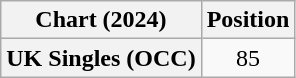<table class="wikitable plainrowheaders" style="text-align:center;">
<tr>
<th>Chart (2024)</th>
<th>Position</th>
</tr>
<tr>
<th scope="row">UK Singles (OCC)</th>
<td>85</td>
</tr>
</table>
